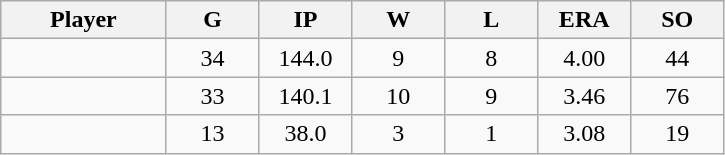<table class="wikitable sortable">
<tr>
<th bgcolor="#DDDDFF" width="16%">Player</th>
<th bgcolor="#DDDDFF" width="9%">G</th>
<th bgcolor="#DDDDFF" width="9%">IP</th>
<th bgcolor="#DDDDFF" width="9%">W</th>
<th bgcolor="#DDDDFF" width="9%">L</th>
<th bgcolor="#DDDDFF" width="9%">ERA</th>
<th bgcolor="#DDDDFF" width="9%">SO</th>
</tr>
<tr align="center">
<td></td>
<td>34</td>
<td>144.0</td>
<td>9</td>
<td>8</td>
<td>4.00</td>
<td>44</td>
</tr>
<tr align="center">
<td></td>
<td>33</td>
<td>140.1</td>
<td>10</td>
<td>9</td>
<td>3.46</td>
<td>76</td>
</tr>
<tr align="center">
<td></td>
<td>13</td>
<td>38.0</td>
<td>3</td>
<td>1</td>
<td>3.08</td>
<td>19</td>
</tr>
</table>
